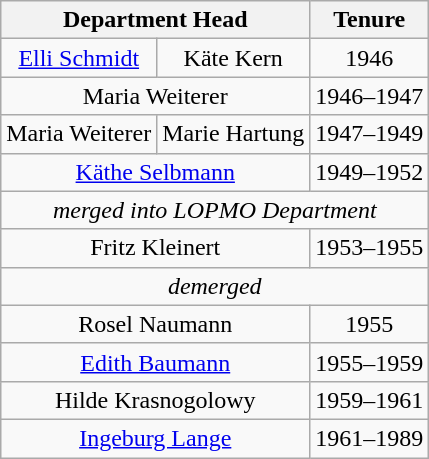<table class="wikitable" style="text-align: center;">
<tr>
<th colspan="2">Department Head</th>
<th>Tenure</th>
</tr>
<tr>
<td><a href='#'>Elli Schmidt</a></td>
<td>Käte Kern</td>
<td>1946</td>
</tr>
<tr>
<td colspan="2">Maria Weiterer</td>
<td>1946–1947</td>
</tr>
<tr>
<td>Maria Weiterer</td>
<td>Marie Hartung</td>
<td>1947–1949</td>
</tr>
<tr>
<td colspan="2"><a href='#'>Käthe Selbmann</a></td>
<td>1949–1952</td>
</tr>
<tr>
<td colspan="3"><em>merged into LOPMO Department</em></td>
</tr>
<tr>
<td colspan="2">Fritz Kleinert</td>
<td>1953–1955</td>
</tr>
<tr>
<td colspan="3"><em>demerged</em></td>
</tr>
<tr>
<td colspan="2">Rosel Naumann</td>
<td>1955</td>
</tr>
<tr>
<td colspan="2"><a href='#'>Edith Baumann</a></td>
<td>1955–1959</td>
</tr>
<tr>
<td colspan="2">Hilde Krasnogolowy</td>
<td>1959–1961 </td>
</tr>
<tr>
<td colspan="2"><a href='#'>Ingeburg Lange</a></td>
<td>1961–1989</td>
</tr>
</table>
